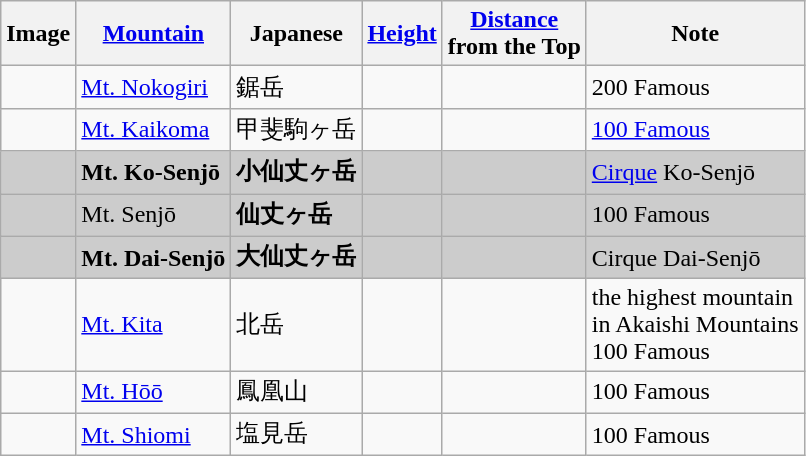<table class="wikitable">
<tr>
<th>Image</th>
<th><a href='#'>Mountain</a></th>
<th>Japanese</th>
<th><a href='#'>Height</a></th>
<th><a href='#'>Distance</a><br>from the Top</th>
<th>Note</th>
</tr>
<tr>
<td></td>
<td><a href='#'>Mt. Nokogiri</a></td>
<td>鋸岳</td>
<td></td>
<td></td>
<td>200 Famous</td>
</tr>
<tr>
<td></td>
<td><a href='#'>Mt. Kaikoma</a></td>
<td>甲斐駒ヶ岳</td>
<td></td>
<td></td>
<td><a href='#'>100 Famous</a></td>
</tr>
<tr style="background-color:#ccc">
<td></td>
<td><strong>Mt. Ko-Senjō</strong></td>
<td><strong>小仙丈ヶ岳</strong></td>
<td></td>
<td></td>
<td><a href='#'>Cirque</a> Ko-Senjō</td>
</tr>
<tr style="background-color:#ccc">
<td></td>
<td>Mt. Senjō</td>
<td><strong>仙丈ヶ岳</strong></td>
<td></td>
<td></td>
<td>100 Famous</td>
</tr>
<tr style="background-color:#ccc">
<td></td>
<td><strong>Mt. Dai-Senjō</strong></td>
<td><strong>大仙丈ヶ岳</strong></td>
<td></td>
<td></td>
<td>Cirque Dai-Senjō</td>
</tr>
<tr>
<td></td>
<td><a href='#'>Mt. Kita</a></td>
<td>北岳</td>
<td></td>
<td></td>
<td>the highest mountain<br>in Akaishi Mountains<br>100 Famous</td>
</tr>
<tr>
<td></td>
<td><a href='#'>Mt. Hōō</a></td>
<td>鳳凰山</td>
<td></td>
<td></td>
<td>100 Famous</td>
</tr>
<tr>
<td></td>
<td><a href='#'>Mt. Shiomi</a></td>
<td>塩見岳</td>
<td></td>
<td></td>
<td>100 Famous</td>
</tr>
</table>
